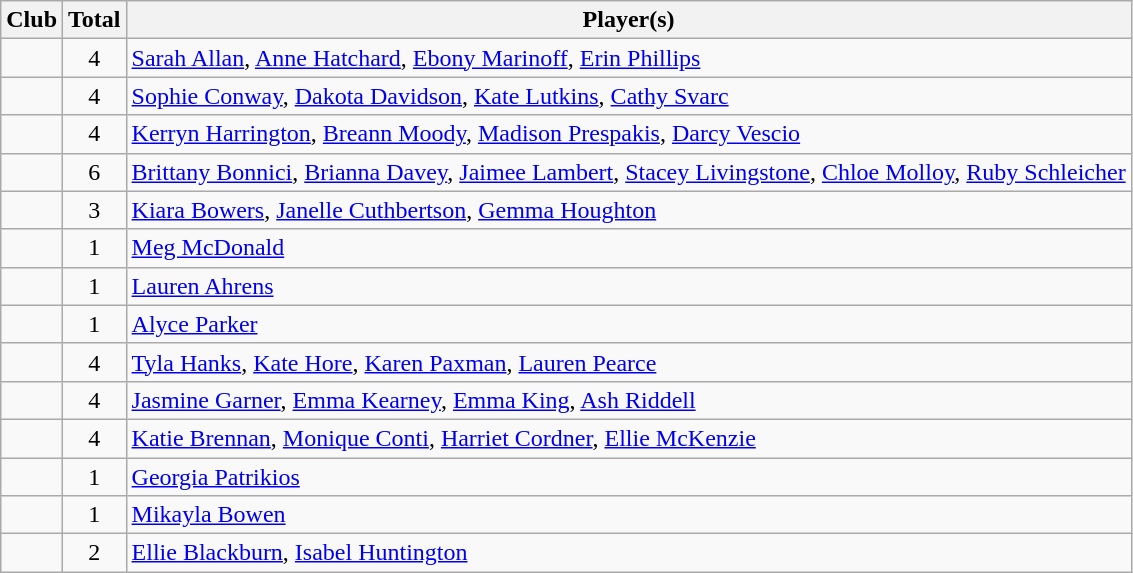<table class="wikitable sortable">
<tr>
<th>Club</th>
<th>Total</th>
<th class=unsortable>Player(s)</th>
</tr>
<tr>
<td></td>
<td align=center>4</td>
<td><a href='#'>Sarah Allan</a>, <a href='#'>Anne Hatchard</a>, <a href='#'>Ebony Marinoff</a>, <a href='#'>Erin Phillips</a></td>
</tr>
<tr>
<td></td>
<td align=center>4</td>
<td><a href='#'>Sophie Conway</a>, <a href='#'>Dakota Davidson</a>, <a href='#'>Kate Lutkins</a>, <a href='#'>Cathy Svarc</a></td>
</tr>
<tr>
<td></td>
<td align=center>4</td>
<td><a href='#'>Kerryn Harrington</a>, <a href='#'>Breann Moody</a>, <a href='#'>Madison Prespakis</a>, <a href='#'>Darcy Vescio</a></td>
</tr>
<tr>
<td></td>
<td align=center>6</td>
<td><a href='#'>Brittany Bonnici</a>, <a href='#'>Brianna Davey</a>, <a href='#'>Jaimee Lambert</a>, <a href='#'>Stacey Livingstone</a>, <a href='#'>Chloe Molloy</a>, <a href='#'>Ruby Schleicher</a></td>
</tr>
<tr>
<td></td>
<td align=center>3</td>
<td><a href='#'>Kiara Bowers</a>, <a href='#'>Janelle Cuthbertson</a>, <a href='#'>Gemma Houghton</a></td>
</tr>
<tr>
<td></td>
<td align=center>1</td>
<td><a href='#'>Meg McDonald</a></td>
</tr>
<tr>
<td></td>
<td align=center>1</td>
<td><a href='#'>Lauren Ahrens</a></td>
</tr>
<tr>
<td></td>
<td align=center>1</td>
<td><a href='#'>Alyce Parker</a></td>
</tr>
<tr>
<td></td>
<td align=center>4</td>
<td><a href='#'>Tyla Hanks</a>, <a href='#'>Kate Hore</a>, <a href='#'>Karen Paxman</a>, <a href='#'>Lauren Pearce</a></td>
</tr>
<tr>
<td></td>
<td align=center>4</td>
<td><a href='#'>Jasmine Garner</a>, <a href='#'>Emma Kearney</a>, <a href='#'>Emma King</a>, <a href='#'>Ash Riddell</a></td>
</tr>
<tr>
<td></td>
<td align=center>4</td>
<td><a href='#'>Katie Brennan</a>, <a href='#'>Monique Conti</a>, <a href='#'>Harriet Cordner</a>, <a href='#'>Ellie McKenzie</a></td>
</tr>
<tr>
<td></td>
<td align=center>1</td>
<td><a href='#'>Georgia Patrikios</a></td>
</tr>
<tr>
<td></td>
<td align=center>1</td>
<td><a href='#'>Mikayla Bowen</a></td>
</tr>
<tr>
<td></td>
<td align=center>2</td>
<td><a href='#'>Ellie Blackburn</a>, <a href='#'>Isabel Huntington</a></td>
</tr>
</table>
